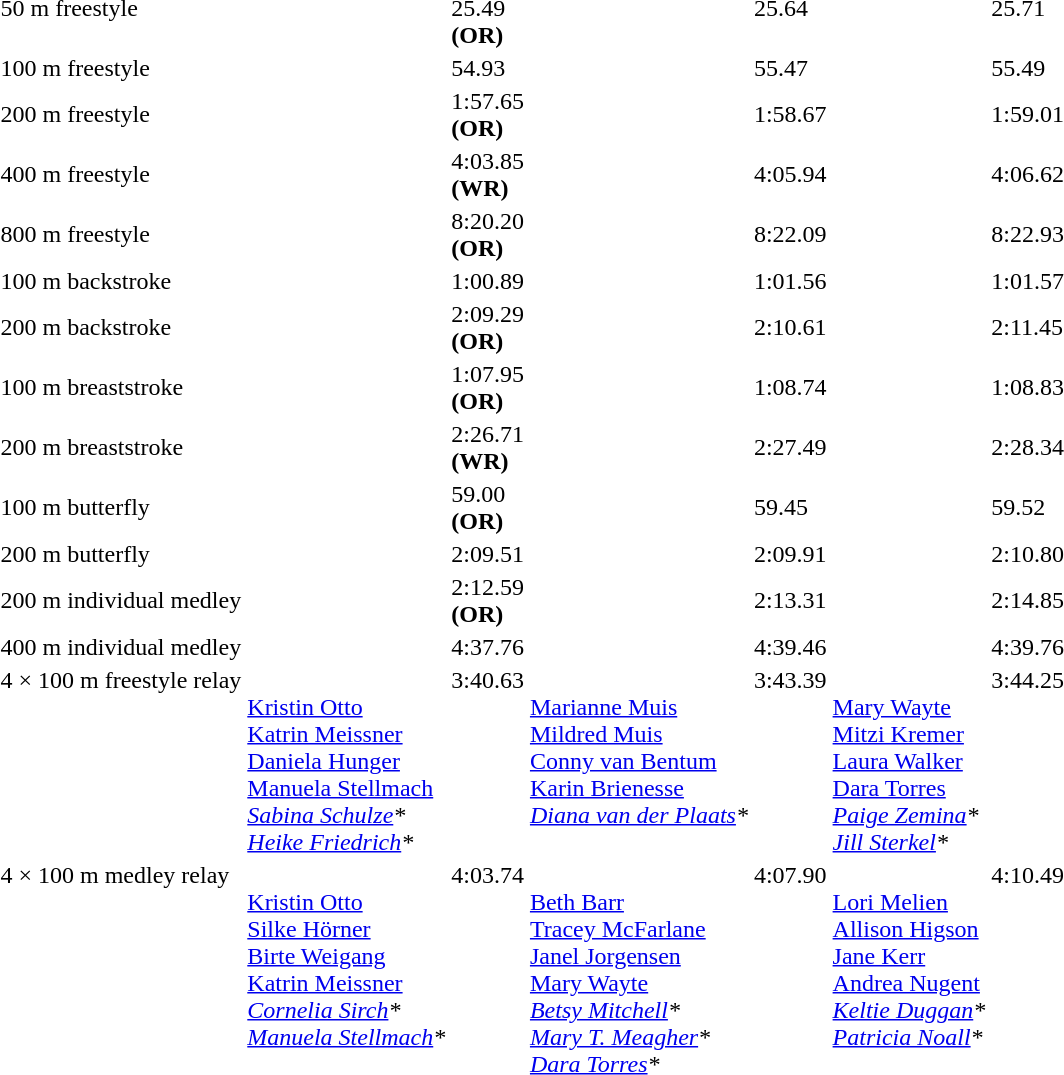<table>
<tr valign="top">
<td rowspan=2>50 m freestyle<br></td>
<td rowspan=2></td>
<td rowspan=2>25.49 <br> <strong>(OR)</strong></td>
<td rowspan=2></td>
<td rowspan=2>25.64</td>
<td></td>
<td rowspan=2>25.71</td>
</tr>
<tr>
<td></td>
</tr>
<tr>
<td>100 m freestyle <br></td>
<td></td>
<td>54.93</td>
<td></td>
<td>55.47</td>
<td></td>
<td>55.49</td>
</tr>
<tr>
<td>200 m freestyle <br></td>
<td></td>
<td>1:57.65 <br> <strong>(OR)</strong></td>
<td></td>
<td>1:58.67</td>
<td></td>
<td>1:59.01</td>
</tr>
<tr>
<td>400 m freestyle <br></td>
<td></td>
<td>4:03.85 <br> <strong>(WR)</strong></td>
<td></td>
<td>4:05.94</td>
<td></td>
<td>4:06.62</td>
</tr>
<tr>
<td>800 m freestyle <br></td>
<td></td>
<td>8:20.20 <br> <strong>(OR)</strong></td>
<td></td>
<td>8:22.09</td>
<td></td>
<td>8:22.93</td>
</tr>
<tr>
<td>100 m backstroke <br></td>
<td></td>
<td>1:00.89</td>
<td></td>
<td>1:01.56</td>
<td></td>
<td>1:01.57</td>
</tr>
<tr>
<td>200 m backstroke <br></td>
<td></td>
<td>2:09.29 <br> <strong>(OR)</strong></td>
<td></td>
<td>2:10.61</td>
<td></td>
<td>2:11.45</td>
</tr>
<tr>
<td>100 m breaststroke <br></td>
<td></td>
<td>1:07.95 <br> <strong>(OR)</strong></td>
<td></td>
<td>1:08.74</td>
<td></td>
<td>1:08.83</td>
</tr>
<tr>
<td>200 m breaststroke <br></td>
<td></td>
<td>2:26.71 <br> <strong>(WR)</strong></td>
<td></td>
<td>2:27.49</td>
<td></td>
<td>2:28.34</td>
</tr>
<tr>
<td>100 m butterfly <br></td>
<td></td>
<td>59.00 <br> <strong>(OR)</strong></td>
<td></td>
<td>59.45</td>
<td></td>
<td>59.52</td>
</tr>
<tr>
<td>200 m butterfly <br></td>
<td></td>
<td>2:09.51</td>
<td></td>
<td>2:09.91</td>
<td></td>
<td>2:10.80</td>
</tr>
<tr>
<td>200 m individual medley <br></td>
<td></td>
<td>2:12.59 <br> <strong>(OR)</strong></td>
<td></td>
<td>2:13.31</td>
<td></td>
<td>2:14.85</td>
</tr>
<tr>
<td>400 m individual medley <br> </td>
<td></td>
<td>4:37.76</td>
<td></td>
<td>4:39.46</td>
<td></td>
<td>4:39.76</td>
</tr>
<tr valign="top">
<td>4 × 100 m freestyle relay <br></td>
<td><br> <a href='#'>Kristin Otto</a><br> <a href='#'>Katrin Meissner</a><br> <a href='#'>Daniela Hunger</a><br> <a href='#'>Manuela Stellmach</a><br> <em><a href='#'>Sabina Schulze</a>*<br> <a href='#'>Heike Friedrich</a>*</em></td>
<td>3:40.63</td>
<td><br> <a href='#'>Marianne Muis</a><br> <a href='#'>Mildred Muis</a><br> <a href='#'>Conny van Bentum</a><br> <a href='#'>Karin Brienesse</a><br> <em><a href='#'>Diana van der Plaats</a>*</em></td>
<td>3:43.39</td>
<td><br><a href='#'>Mary Wayte</a><br> <a href='#'>Mitzi Kremer</a><br> <a href='#'>Laura Walker</a><br> <a href='#'>Dara Torres</a><br> <em><a href='#'>Paige Zemina</a>*<br> <a href='#'>Jill Sterkel</a>*</em></td>
<td>3:44.25</td>
</tr>
<tr valign="top">
<td>4 × 100 m medley relay <br></td>
<td><br> <a href='#'>Kristin Otto</a><br> <a href='#'>Silke Hörner</a><br> <a href='#'>Birte Weigang</a><br> <a href='#'>Katrin Meissner</a><br> <em><a href='#'>Cornelia Sirch</a>*<br> <a href='#'>Manuela Stellmach</a>*</em></td>
<td>4:03.74</td>
<td><br> <a href='#'>Beth Barr</a><br> <a href='#'>Tracey McFarlane</a><br> <a href='#'>Janel Jorgensen</a><br> <a href='#'>Mary Wayte</a><br> <em><a href='#'>Betsy Mitchell</a>*<br> <a href='#'>Mary T. Meagher</a>*<br> <a href='#'>Dara Torres</a>*</em></td>
<td>4:07.90</td>
<td><br> <a href='#'>Lori Melien</a><br> <a href='#'>Allison Higson</a><br> <a href='#'>Jane Kerr</a><br> <a href='#'>Andrea Nugent</a><br> <em><a href='#'>Keltie Duggan</a>*<br> <a href='#'>Patricia Noall</a>*</em></td>
<td>4:10.49</td>
</tr>
</table>
